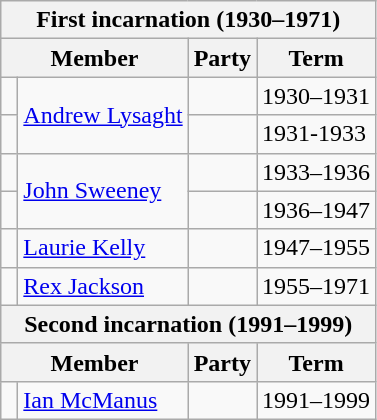<table class="wikitable">
<tr>
<th colspan="4">First incarnation (1930–1971)</th>
</tr>
<tr>
<th colspan="2">Member</th>
<th>Party</th>
<th>Term</th>
</tr>
<tr>
<td> </td>
<td rowspan="2"><a href='#'>Andrew Lysaght</a></td>
<td></td>
<td>1930–1931</td>
</tr>
<tr>
<td> </td>
<td></td>
<td>1931-1933</td>
</tr>
<tr>
<td> </td>
<td rowspan="2"><a href='#'>John Sweeney</a></td>
<td></td>
<td>1933–1936</td>
</tr>
<tr>
<td> </td>
<td></td>
<td>1936–1947</td>
</tr>
<tr>
<td> </td>
<td><a href='#'>Laurie Kelly</a></td>
<td></td>
<td>1947–1955</td>
</tr>
<tr>
<td> </td>
<td><a href='#'>Rex Jackson</a></td>
<td></td>
<td>1955–1971</td>
</tr>
<tr>
<th colspan="4">Second incarnation (1991–1999)</th>
</tr>
<tr>
<th colspan="2">Member</th>
<th>Party</th>
<th>Term</th>
</tr>
<tr>
<td> </td>
<td><a href='#'>Ian McManus</a></td>
<td></td>
<td>1991–1999</td>
</tr>
</table>
